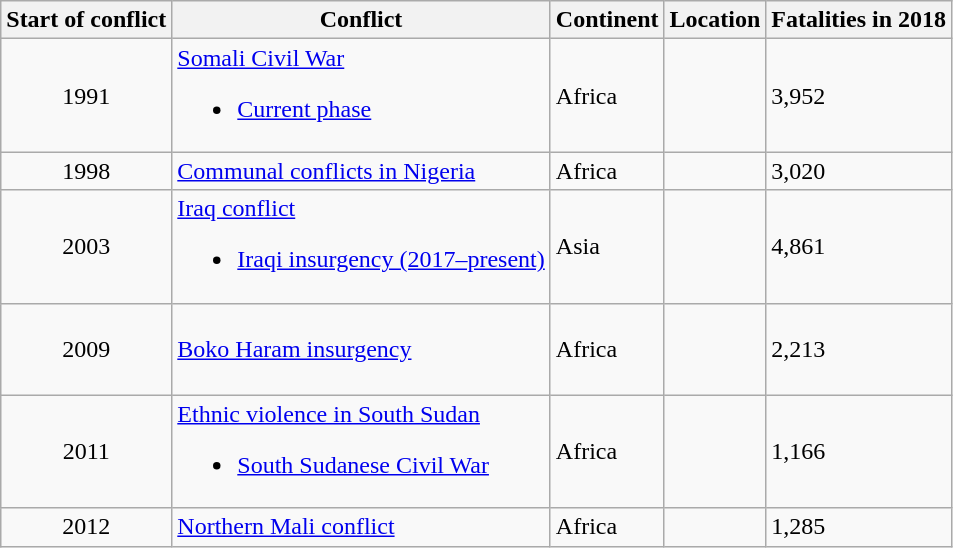<table class="wikitable sortable">
<tr>
<th>Start of conflict</th>
<th>Conflict</th>
<th>Continent</th>
<th>Location</th>
<th data-sort-type="number">Fatalities in 2018</th>
</tr>
<tr>
<td align=center>1991</td>
<td><a href='#'>Somali Civil War</a><br><ul><li><a href='#'>Current phase</a></li></ul></td>
<td>Africa</td>
<td><br> </td>
<td> 3,952</td>
</tr>
<tr>
<td align=center>1998</td>
<td><a href='#'>Communal conflicts in Nigeria</a></td>
<td>Africa</td>
<td></td>
<td> 3,020</td>
</tr>
<tr>
<td align=center>2003</td>
<td><a href='#'>Iraq conflict</a><br><ul><li><a href='#'>Iraqi insurgency (2017–present)</a></li></ul></td>
<td>Asia</td>
<td></td>
<td> 4,861</td>
</tr>
<tr>
<td align=center>2009</td>
<td><a href='#'>Boko Haram insurgency</a></td>
<td>Africa</td>
<td><br><br><br></td>
<td> 2,213</td>
</tr>
<tr>
<td align=center>2011</td>
<td><a href='#'>Ethnic violence in South Sudan</a><br><ul><li><a href='#'>South Sudanese Civil War</a></li></ul></td>
<td>Africa</td>
<td></td>
<td> 1,166</td>
</tr>
<tr>
<td align=center>2012</td>
<td><a href='#'>Northern Mali conflict</a></td>
<td>Africa</td>
<td></td>
<td> 1,285</td>
</tr>
</table>
